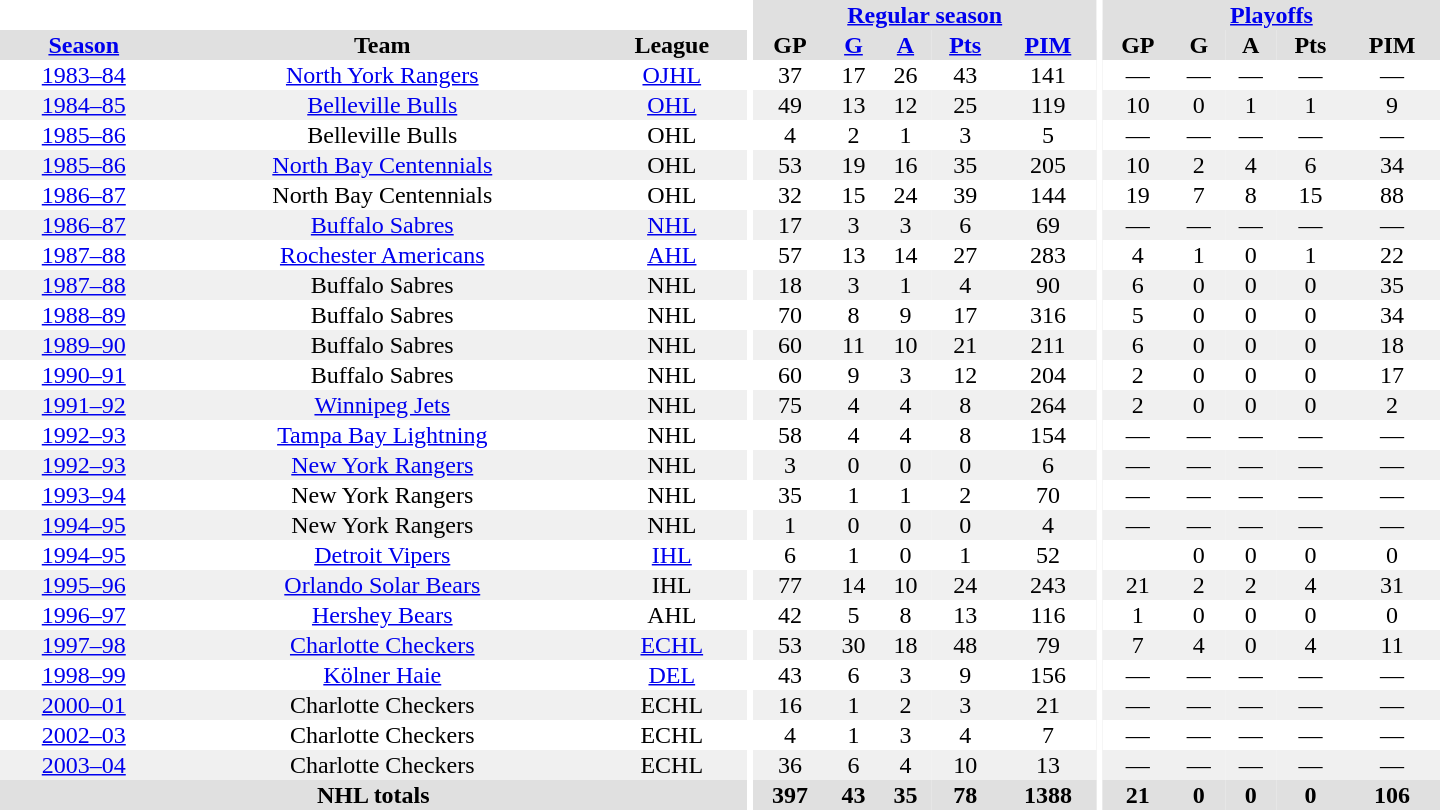<table border="0" cellpadding="1" cellspacing="0" style="text-align:center; width:60em">
<tr bgcolor="#e0e0e0">
<th colspan="3" bgcolor="#ffffff"></th>
<th rowspan="100" bgcolor="#ffffff"></th>
<th colspan="5"><a href='#'>Regular season</a></th>
<th rowspan="100" bgcolor="#ffffff"></th>
<th colspan="5"><a href='#'>Playoffs</a></th>
</tr>
<tr bgcolor="#e0e0e0">
<th><a href='#'>Season</a></th>
<th>Team</th>
<th>League</th>
<th>GP</th>
<th><a href='#'>G</a></th>
<th><a href='#'>A</a></th>
<th><a href='#'>Pts</a></th>
<th><a href='#'>PIM</a></th>
<th>GP</th>
<th>G</th>
<th>A</th>
<th>Pts</th>
<th>PIM</th>
</tr>
<tr>
<td><a href='#'>1983–84</a></td>
<td><a href='#'>North York Rangers</a></td>
<td><a href='#'>OJHL</a></td>
<td>37</td>
<td>17</td>
<td>26</td>
<td>43</td>
<td>141</td>
<td>—</td>
<td>—</td>
<td>—</td>
<td>—</td>
<td>—</td>
</tr>
<tr bgcolor="#f0f0f0">
<td><a href='#'>1984–85</a></td>
<td><a href='#'>Belleville Bulls</a></td>
<td><a href='#'>OHL</a></td>
<td>49</td>
<td>13</td>
<td>12</td>
<td>25</td>
<td>119</td>
<td>10</td>
<td>0</td>
<td>1</td>
<td>1</td>
<td>9</td>
</tr>
<tr>
<td><a href='#'>1985–86</a></td>
<td>Belleville Bulls</td>
<td>OHL</td>
<td>4</td>
<td>2</td>
<td>1</td>
<td>3</td>
<td>5</td>
<td>—</td>
<td>—</td>
<td>—</td>
<td>—</td>
<td>—</td>
</tr>
<tr bgcolor="#f0f0f0">
<td><a href='#'>1985–86</a></td>
<td><a href='#'>North Bay Centennials</a></td>
<td>OHL</td>
<td>53</td>
<td>19</td>
<td>16</td>
<td>35</td>
<td>205</td>
<td>10</td>
<td>2</td>
<td>4</td>
<td>6</td>
<td>34</td>
</tr>
<tr>
<td><a href='#'>1986–87</a></td>
<td>North Bay Centennials</td>
<td>OHL</td>
<td>32</td>
<td>15</td>
<td>24</td>
<td>39</td>
<td>144</td>
<td>19</td>
<td>7</td>
<td>8</td>
<td>15</td>
<td>88</td>
</tr>
<tr bgcolor="#f0f0f0">
<td><a href='#'>1986–87</a></td>
<td><a href='#'>Buffalo Sabres</a></td>
<td><a href='#'>NHL</a></td>
<td>17</td>
<td>3</td>
<td>3</td>
<td>6</td>
<td>69</td>
<td>—</td>
<td>—</td>
<td>—</td>
<td>—</td>
<td>—</td>
</tr>
<tr>
<td><a href='#'>1987–88</a></td>
<td><a href='#'>Rochester Americans</a></td>
<td><a href='#'>AHL</a></td>
<td>57</td>
<td>13</td>
<td>14</td>
<td>27</td>
<td>283</td>
<td>4</td>
<td>1</td>
<td>0</td>
<td>1</td>
<td>22</td>
</tr>
<tr bgcolor="#f0f0f0">
<td><a href='#'>1987–88</a></td>
<td>Buffalo Sabres</td>
<td>NHL</td>
<td>18</td>
<td>3</td>
<td>1</td>
<td>4</td>
<td>90</td>
<td>6</td>
<td>0</td>
<td>0</td>
<td>0</td>
<td>35</td>
</tr>
<tr>
<td><a href='#'>1988–89</a></td>
<td>Buffalo Sabres</td>
<td>NHL</td>
<td>70</td>
<td>8</td>
<td>9</td>
<td>17</td>
<td>316</td>
<td>5</td>
<td>0</td>
<td>0</td>
<td>0</td>
<td>34</td>
</tr>
<tr bgcolor="#f0f0f0">
<td><a href='#'>1989–90</a></td>
<td>Buffalo Sabres</td>
<td>NHL</td>
<td>60</td>
<td>11</td>
<td>10</td>
<td>21</td>
<td>211</td>
<td>6</td>
<td>0</td>
<td>0</td>
<td>0</td>
<td>18</td>
</tr>
<tr>
<td><a href='#'>1990–91</a></td>
<td>Buffalo Sabres</td>
<td>NHL</td>
<td>60</td>
<td>9</td>
<td>3</td>
<td>12</td>
<td>204</td>
<td>2</td>
<td>0</td>
<td>0</td>
<td>0</td>
<td>17</td>
</tr>
<tr bgcolor="#f0f0f0">
<td><a href='#'>1991–92</a></td>
<td><a href='#'>Winnipeg Jets</a></td>
<td>NHL</td>
<td>75</td>
<td>4</td>
<td>4</td>
<td>8</td>
<td>264</td>
<td>2</td>
<td>0</td>
<td>0</td>
<td>0</td>
<td>2</td>
</tr>
<tr>
<td><a href='#'>1992–93</a></td>
<td><a href='#'>Tampa Bay Lightning</a></td>
<td>NHL</td>
<td>58</td>
<td>4</td>
<td>4</td>
<td>8</td>
<td>154</td>
<td>—</td>
<td>—</td>
<td>—</td>
<td>—</td>
<td>—</td>
</tr>
<tr bgcolor="#f0f0f0">
<td><a href='#'>1992–93</a></td>
<td><a href='#'>New York Rangers</a></td>
<td>NHL</td>
<td>3</td>
<td>0</td>
<td>0</td>
<td>0</td>
<td>6</td>
<td>—</td>
<td>—</td>
<td>—</td>
<td>—</td>
<td>—</td>
</tr>
<tr>
<td><a href='#'>1993–94</a></td>
<td>New York Rangers</td>
<td>NHL</td>
<td>35</td>
<td>1</td>
<td>1</td>
<td>2</td>
<td>70</td>
<td>—</td>
<td>—</td>
<td>—</td>
<td>—</td>
<td>—</td>
</tr>
<tr bgcolor="#f0f0f0">
<td><a href='#'>1994–95</a></td>
<td>New York Rangers</td>
<td>NHL</td>
<td>1</td>
<td>0</td>
<td>0</td>
<td>0</td>
<td>4</td>
<td>—</td>
<td>—</td>
<td>—</td>
<td>—</td>
<td>—</td>
</tr>
<tr>
<td><a href='#'>1994–95</a></td>
<td><a href='#'>Detroit Vipers</a></td>
<td><a href='#'>IHL</a></td>
<td>6</td>
<td>1</td>
<td>0</td>
<td>1</td>
<td>52</td>
<td 1></td>
<td>0</td>
<td>0</td>
<td>0</td>
<td>0</td>
</tr>
<tr bgcolor="#f0f0f0">
<td><a href='#'>1995–96</a></td>
<td><a href='#'>Orlando Solar Bears</a></td>
<td>IHL</td>
<td>77</td>
<td>14</td>
<td>10</td>
<td>24</td>
<td>243</td>
<td>21</td>
<td>2</td>
<td>2</td>
<td>4</td>
<td>31</td>
</tr>
<tr>
<td><a href='#'>1996–97</a></td>
<td><a href='#'>Hershey Bears</a></td>
<td>AHL</td>
<td>42</td>
<td>5</td>
<td>8</td>
<td>13</td>
<td>116</td>
<td>1</td>
<td>0</td>
<td>0</td>
<td>0</td>
<td>0</td>
</tr>
<tr bgcolor="#f0f0f0">
<td><a href='#'>1997–98</a></td>
<td><a href='#'>Charlotte Checkers</a></td>
<td><a href='#'>ECHL</a></td>
<td>53</td>
<td>30</td>
<td>18</td>
<td>48</td>
<td>79</td>
<td>7</td>
<td>4</td>
<td>0</td>
<td>4</td>
<td>11</td>
</tr>
<tr>
<td><a href='#'>1998–99</a></td>
<td><a href='#'>Kölner Haie</a></td>
<td><a href='#'>DEL</a></td>
<td>43</td>
<td>6</td>
<td>3</td>
<td>9</td>
<td>156</td>
<td>—</td>
<td>—</td>
<td>—</td>
<td>—</td>
<td>—</td>
</tr>
<tr bgcolor="#f0f0f0">
<td><a href='#'>2000–01</a></td>
<td>Charlotte Checkers</td>
<td>ECHL</td>
<td>16</td>
<td>1</td>
<td>2</td>
<td>3</td>
<td>21</td>
<td>—</td>
<td>—</td>
<td>—</td>
<td>—</td>
<td>—</td>
</tr>
<tr>
<td><a href='#'>2002–03</a></td>
<td>Charlotte Checkers</td>
<td>ECHL</td>
<td>4</td>
<td>1</td>
<td>3</td>
<td>4</td>
<td>7</td>
<td>—</td>
<td>—</td>
<td>—</td>
<td>—</td>
<td>—</td>
</tr>
<tr bgcolor="#f0f0f0">
<td><a href='#'>2003–04</a></td>
<td>Charlotte Checkers</td>
<td>ECHL</td>
<td>36</td>
<td>6</td>
<td>4</td>
<td>10</td>
<td>13</td>
<td>—</td>
<td>—</td>
<td>—</td>
<td>—</td>
<td>—</td>
</tr>
<tr bgcolor="#e0e0e0">
<th colspan="3">NHL totals</th>
<th>397</th>
<th>43</th>
<th>35</th>
<th>78</th>
<th>1388</th>
<th>21</th>
<th>0</th>
<th>0</th>
<th>0</th>
<th>106</th>
</tr>
</table>
